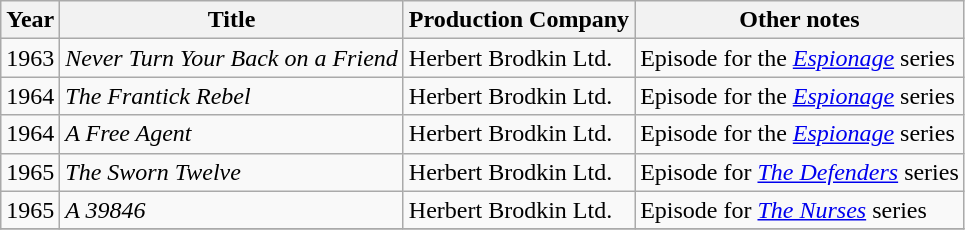<table class="wikitable">
<tr>
<th>Year</th>
<th>Title</th>
<th>Production Company</th>
<th>Other notes</th>
</tr>
<tr>
<td>1963</td>
<td><em>Never Turn Your Back on a Friend</em></td>
<td>Herbert Brodkin Ltd.</td>
<td>Episode for the <em><a href='#'>Espionage</a></em> series</td>
</tr>
<tr>
<td>1964</td>
<td><em>The Frantick Rebel</em></td>
<td>Herbert Brodkin Ltd.</td>
<td>Episode for the <em><a href='#'>Espionage</a></em> series</td>
</tr>
<tr>
<td>1964</td>
<td><em>A Free Agent</em></td>
<td>Herbert Brodkin Ltd.</td>
<td>Episode for the <em><a href='#'>Espionage</a></em> series</td>
</tr>
<tr>
<td>1965</td>
<td><em>The Sworn Twelve</em></td>
<td>Herbert Brodkin Ltd.</td>
<td>Episode for <em><a href='#'>The Defenders</a></em> series</td>
</tr>
<tr>
<td>1965</td>
<td><em>A 39846</em></td>
<td>Herbert Brodkin Ltd.</td>
<td>Episode for <em><a href='#'>The Nurses</a></em> series</td>
</tr>
<tr>
</tr>
</table>
